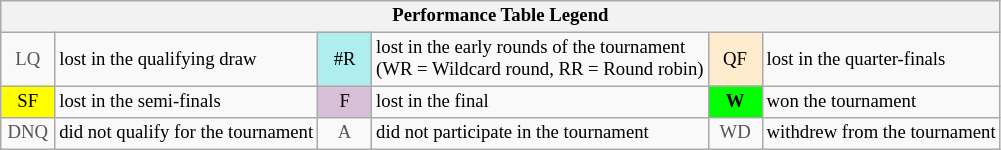<table class="wikitable" style="font-size:78%;">
<tr bgcolor="#efefef">
<th colspan="6">Performance Table Legend</th>
</tr>
<tr>
<td align="center" style="color:#555555;" width="30">LQ</td>
<td>lost in the qualifying draw</td>
<td align="center" style="background:#afeeee;">#R</td>
<td>lost in the early rounds of the tournament<br>(WR = Wildcard round, RR = Round robin)</td>
<td align="center" style="background:#ffebcd;">QF</td>
<td>lost in the quarter-finals</td>
</tr>
<tr>
<td align="center" style="background:yellow;">SF</td>
<td>lost in the semi-finals</td>
<td align="center" style="background:#D8BFD8;">F</td>
<td>lost in the final</td>
<td align="center" style="background:#00ff00;"><strong>W</strong></td>
<td>won the tournament</td>
</tr>
<tr>
<td align="center" style="color:#555555;" width="30">DNQ</td>
<td>did not qualify for the tournament</td>
<td align="center" style="color:#555555;" width="30">A</td>
<td>did not participate in the tournament</td>
<td align="center" style="color:#555555;" width="30">WD</td>
<td>withdrew from the tournament</td>
</tr>
</table>
